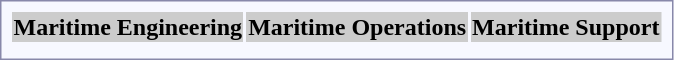<table style="border:1px solid #8888aa; background:#f7f8ff; text-align:center; padding:5px;">
<tr style="background:#CCCCCC">
<th>Maritime Engineering</th>
<th>Maritime Operations</th>
<th>Maritime Support</th>
</tr>
<tr>
<td></td>
<td></td>
<td></td>
</tr>
</table>
